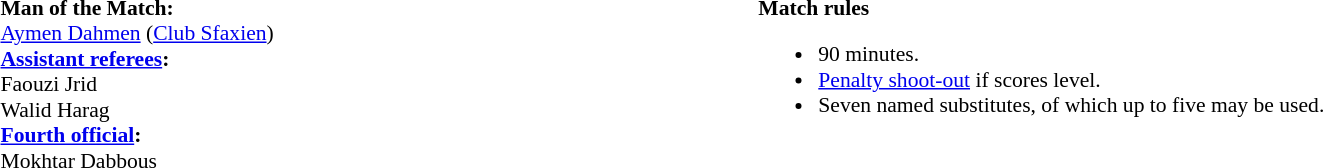<table width=100% style="font-size:90%">
<tr>
<td><br><strong>Man of the Match:</strong><br><a href='#'>Aymen Dahmen</a> (<a href='#'>Club Sfaxien</a>)<br><strong><a href='#'>Assistant referees</a>:</strong>
<br>
Faouzi Jrid<br>
Walid Harag<br><strong><a href='#'>Fourth official</a>:</strong>
<br>
Mokhtar Dabbous<br></td>
<td style="width:60%; vertical-align:top;"><br><strong>Match rules</strong><ul><li>90 minutes.</li><li><a href='#'>Penalty shoot-out</a> if scores level.</li><li>Seven named substitutes, of which up to five may be used.</li></ul></td>
</tr>
</table>
